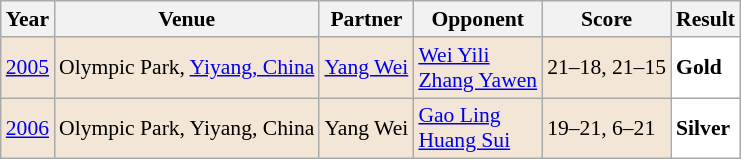<table class="sortable wikitable" style="font-size: 90%;">
<tr>
<th>Year</th>
<th>Venue</th>
<th>Partner</th>
<th>Opponent</th>
<th>Score</th>
<th>Result</th>
</tr>
<tr style="background:#F3E6D7">
<td align="center"><a href='#'>2005</a></td>
<td align="left">Olympic Park, <a href='#'>Yiyang, China</a></td>
<td align="left"> <a href='#'>Yang Wei</a></td>
<td align="left"> <a href='#'>Wei Yili</a> <br>  <a href='#'>Zhang Yawen</a></td>
<td align="left">21–18, 21–15</td>
<td style="text-align:left; background:white"> <strong>Gold</strong></td>
</tr>
<tr style="background:#F3E6D7">
<td align="center"><a href='#'>2006</a></td>
<td align="left">Olympic Park, Yiyang, China</td>
<td align="left"> Yang Wei</td>
<td align="left"> <a href='#'>Gao Ling</a> <br>  <a href='#'>Huang Sui</a></td>
<td align="left">19–21, 6–21</td>
<td style="text-align:left; background:white"> <strong>Silver</strong></td>
</tr>
</table>
